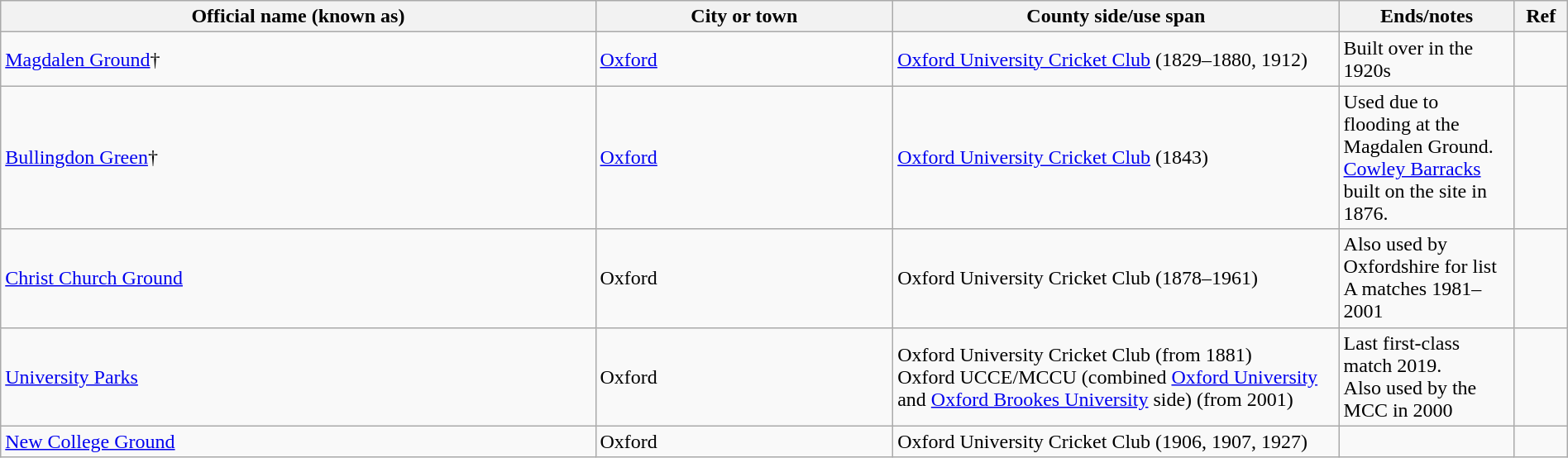<table class="wikitable" style="width:100%;">
<tr>
<th style="width:20%;">Official name (known as)</th>
<th style="width:10%;">City or town</th>
<th style="width:15%;">County side/use span</th>
<th width=5%>Ends/notes</th>
<th width=1%>Ref</th>
</tr>
<tr>
<td><a href='#'>Magdalen Ground</a>†</td>
<td><a href='#'>Oxford</a></td>
<td><a href='#'>Oxford University Cricket Club</a> (1829–1880, 1912)</td>
<td>Built over in the 1920s</td>
<td></td>
</tr>
<tr>
<td><a href='#'>Bullingdon Green</a>†</td>
<td><a href='#'>Oxford</a></td>
<td><a href='#'>Oxford University Cricket Club</a> (1843)</td>
<td>Used due to flooding at the Magdalen Ground. <a href='#'>Cowley Barracks</a> built on the site in 1876.</td>
<td></td>
</tr>
<tr>
<td><a href='#'>Christ Church Ground</a></td>
<td>Oxford</td>
<td>Oxford University Cricket Club (1878–1961)</td>
<td>Also used by Oxfordshire for list A matches 1981–2001</td>
<td></td>
</tr>
<tr>
<td><a href='#'>University Parks</a></td>
<td>Oxford</td>
<td>Oxford University Cricket Club (from 1881)<br> Oxford UCCE/MCCU (combined <a href='#'>Oxford University</a> and <a href='#'>Oxford Brookes University</a> side) (from 2001)</td>
<td>Last first-class match 2019.<br>Also used by the MCC in 2000</td>
<td></td>
</tr>
<tr>
<td><a href='#'>New College Ground</a></td>
<td>Oxford</td>
<td>Oxford University Cricket Club (1906, 1907, 1927)</td>
<td></td>
<td></td>
</tr>
</table>
